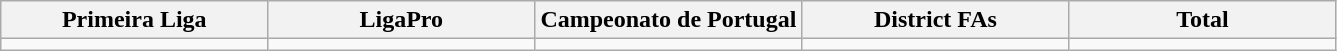<table class="wikitable">
<tr>
<th width="20%">Primeira Liga</th>
<th width="20%">LigaPro</th>
<th width="20%">Campeonato de Portugal</th>
<th width="20%">District FAs</th>
<th width="20%">Total</th>
</tr>
<tr>
<td></td>
<td></td>
<td></td>
<td></td>
<td></td>
</tr>
</table>
